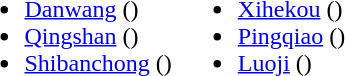<table>
<tr>
<td valign="top"><br><ul><li><a href='#'>Danwang</a> ()</li><li><a href='#'>Qingshan</a> ()</li><li><a href='#'>Shibanchong</a> ()</li></ul></td>
<td valign="top"><br><ul><li><a href='#'>Xihekou</a> ()</li><li><a href='#'>Pingqiao</a> ()</li><li><a href='#'>Luoji</a> ()</li></ul></td>
</tr>
</table>
